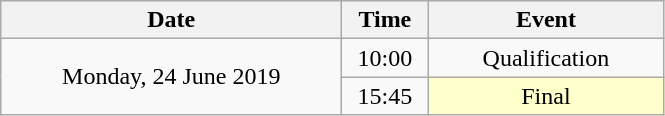<table class = "wikitable" style="text-align:center;">
<tr>
<th width=220>Date</th>
<th width=50>Time</th>
<th width=150>Event</th>
</tr>
<tr>
<td rowspan=2>Monday, 24 June 2019</td>
<td>10:00</td>
<td>Qualification</td>
</tr>
<tr>
<td>15:45</td>
<td bgcolor=ffffcc>Final</td>
</tr>
</table>
